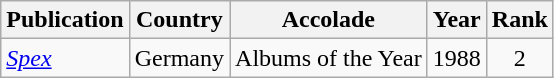<table class="wikitable">
<tr>
<th>Publication</th>
<th>Country</th>
<th>Accolade</th>
<th>Year</th>
<th>Rank</th>
</tr>
<tr>
<td><em><a href='#'>Spex</a></em></td>
<td>Germany</td>
<td>Albums of the Year</td>
<td>1988</td>
<td style="text-align:center;">2</td>
</tr>
</table>
